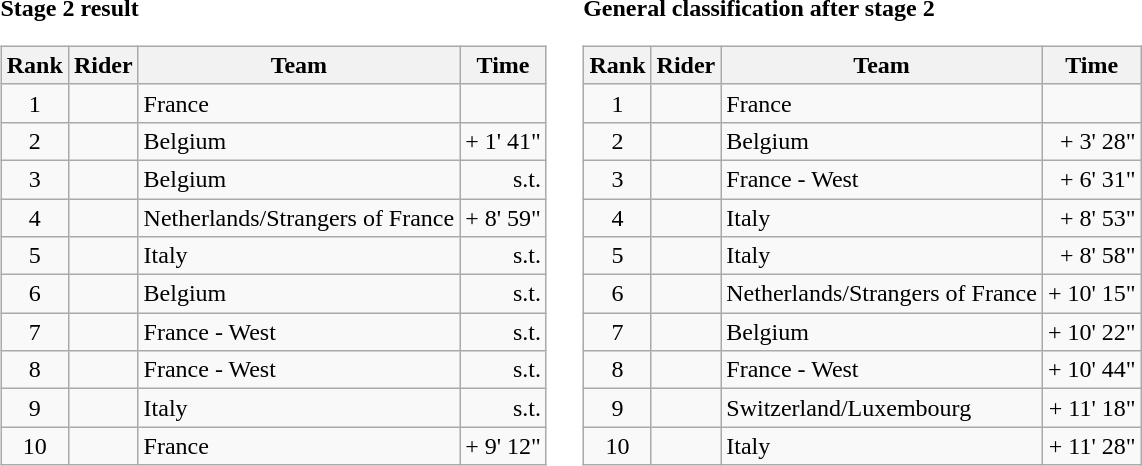<table>
<tr>
<td><strong>Stage 2 result</strong><br><table class="wikitable">
<tr>
<th scope="col">Rank</th>
<th scope="col">Rider</th>
<th scope="col">Team</th>
<th scope="col">Time</th>
</tr>
<tr>
<td style="text-align:center;">1</td>
<td></td>
<td>France</td>
<td style="text-align:right;"></td>
</tr>
<tr>
<td style="text-align:center;">2</td>
<td></td>
<td>Belgium</td>
<td style="text-align:right;">+ 1' 41"</td>
</tr>
<tr>
<td style="text-align:center;">3</td>
<td></td>
<td>Belgium</td>
<td style="text-align:right;">s.t.</td>
</tr>
<tr>
<td style="text-align:center;">4</td>
<td></td>
<td>Netherlands/Strangers of France</td>
<td style="text-align:right;">+ 8' 59"</td>
</tr>
<tr>
<td style="text-align:center;">5</td>
<td></td>
<td>Italy</td>
<td style="text-align:right;">s.t.</td>
</tr>
<tr>
<td style="text-align:center;">6</td>
<td></td>
<td>Belgium</td>
<td style="text-align:right;">s.t.</td>
</tr>
<tr>
<td style="text-align:center;">7</td>
<td></td>
<td>France - West</td>
<td style="text-align:right;">s.t.</td>
</tr>
<tr>
<td style="text-align:center;">8</td>
<td></td>
<td>France - West</td>
<td style="text-align:right;">s.t.</td>
</tr>
<tr>
<td style="text-align:center;">9</td>
<td></td>
<td>Italy</td>
<td style="text-align:right;">s.t.</td>
</tr>
<tr>
<td style="text-align:center;">10</td>
<td></td>
<td>France</td>
<td style="text-align:right;">+ 9' 12"</td>
</tr>
</table>
</td>
<td></td>
<td><strong>General classification after stage 2</strong><br><table class="wikitable">
<tr>
<th scope="col">Rank</th>
<th scope="col">Rider</th>
<th scope="col">Team</th>
<th scope="col">Time</th>
</tr>
<tr>
<td style="text-align:center;">1</td>
<td> </td>
<td>France</td>
<td style="text-align:right;"></td>
</tr>
<tr>
<td style="text-align:center;">2</td>
<td></td>
<td>Belgium</td>
<td style="text-align:right;">+ 3' 28"</td>
</tr>
<tr>
<td style="text-align:center;">3</td>
<td></td>
<td>France - West</td>
<td style="text-align:right;">+ 6' 31"</td>
</tr>
<tr>
<td style="text-align:center;">4</td>
<td></td>
<td>Italy</td>
<td style="text-align:right;">+ 8' 53"</td>
</tr>
<tr>
<td style="text-align:center;">5</td>
<td></td>
<td>Italy</td>
<td style="text-align:right;">+ 8' 58"</td>
</tr>
<tr>
<td style="text-align:center;">6</td>
<td></td>
<td>Netherlands/Strangers of France</td>
<td style="text-align:right;">+ 10' 15"</td>
</tr>
<tr>
<td style="text-align:center;">7</td>
<td></td>
<td>Belgium</td>
<td style="text-align:right;">+ 10' 22"</td>
</tr>
<tr>
<td style="text-align:center;">8</td>
<td></td>
<td>France - West</td>
<td style="text-align:right;">+ 10' 44"</td>
</tr>
<tr>
<td style="text-align:center;">9</td>
<td></td>
<td>Switzerland/Luxembourg</td>
<td style="text-align:right;">+ 11' 18"</td>
</tr>
<tr>
<td style="text-align:center;">10</td>
<td></td>
<td>Italy</td>
<td style="text-align:right;">+ 11' 28"</td>
</tr>
</table>
</td>
</tr>
</table>
